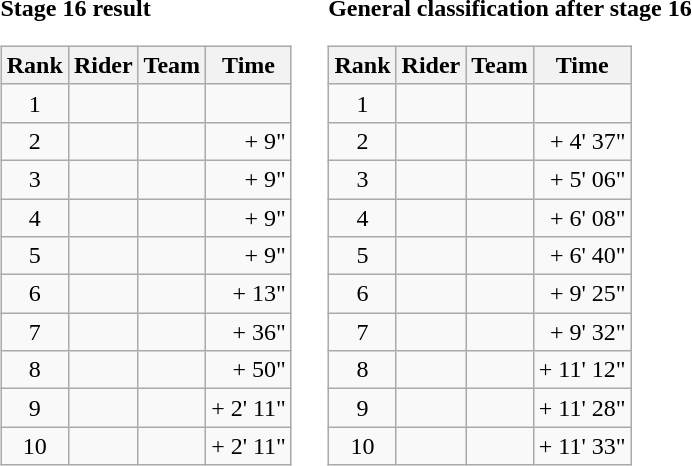<table>
<tr>
<td><strong>Stage 16 result</strong><br><table class="wikitable">
<tr>
<th scope="col">Rank</th>
<th scope="col">Rider</th>
<th scope="col">Team</th>
<th scope="col">Time</th>
</tr>
<tr>
<td style="text-align:center;">1</td>
<td></td>
<td></td>
<td style="text-align:right;"></td>
</tr>
<tr>
<td style="text-align:center;">2</td>
<td></td>
<td></td>
<td style="text-align:right;">+ 9"</td>
</tr>
<tr>
<td style="text-align:center;">3</td>
<td></td>
<td></td>
<td style="text-align:right;">+ 9"</td>
</tr>
<tr>
<td style="text-align:center;">4</td>
<td></td>
<td></td>
<td style="text-align:right;">+ 9"</td>
</tr>
<tr>
<td style="text-align:center;">5</td>
<td></td>
<td></td>
<td style="text-align:right;">+ 9"</td>
</tr>
<tr>
<td style="text-align:center;">6</td>
<td></td>
<td></td>
<td style="text-align:right;">+ 13"</td>
</tr>
<tr>
<td style="text-align:center;">7</td>
<td></td>
<td></td>
<td style="text-align:right;">+ 36"</td>
</tr>
<tr>
<td style="text-align:center;">8</td>
<td> </td>
<td></td>
<td style="text-align:right;">+ 50"</td>
</tr>
<tr>
<td style="text-align:center;">9</td>
<td></td>
<td></td>
<td style="text-align:right;">+ 2' 11"</td>
</tr>
<tr>
<td style="text-align:center;">10</td>
<td></td>
<td></td>
<td style="text-align:right;">+ 2' 11"</td>
</tr>
</table>
</td>
<td></td>
<td><strong>General classification after stage 16</strong><br><table class="wikitable">
<tr>
<th scope="col">Rank</th>
<th scope="col">Rider</th>
<th scope="col">Team</th>
<th scope="col">Time</th>
</tr>
<tr>
<td style="text-align:center;">1</td>
<td> </td>
<td></td>
<td style="text-align:right;"></td>
</tr>
<tr>
<td style="text-align:center;">2</td>
<td></td>
<td></td>
<td style="text-align:right;">+ 4' 37"</td>
</tr>
<tr>
<td style="text-align:center;">3</td>
<td> </td>
<td></td>
<td style="text-align:right;">+ 5' 06"</td>
</tr>
<tr>
<td style="text-align:center;">4</td>
<td> </td>
<td></td>
<td style="text-align:right;">+ 6' 08"</td>
</tr>
<tr>
<td style="text-align:center;">5</td>
<td> </td>
<td></td>
<td style="text-align:right;">+ 6' 40"</td>
</tr>
<tr>
<td style="text-align:center;">6</td>
<td></td>
<td></td>
<td style="text-align:right;">+ 9' 25"</td>
</tr>
<tr>
<td style="text-align:center;">7</td>
<td></td>
<td></td>
<td style="text-align:right;">+ 9' 32"</td>
</tr>
<tr>
<td style="text-align:center;">8</td>
<td></td>
<td></td>
<td style="text-align:right;">+ 11' 12"</td>
</tr>
<tr>
<td style="text-align:center;">9</td>
<td></td>
<td></td>
<td style="text-align:right;">+ 11' 28"</td>
</tr>
<tr>
<td style="text-align:center;">10</td>
<td></td>
<td></td>
<td style="text-align:right;">+ 11' 33"</td>
</tr>
</table>
</td>
</tr>
</table>
